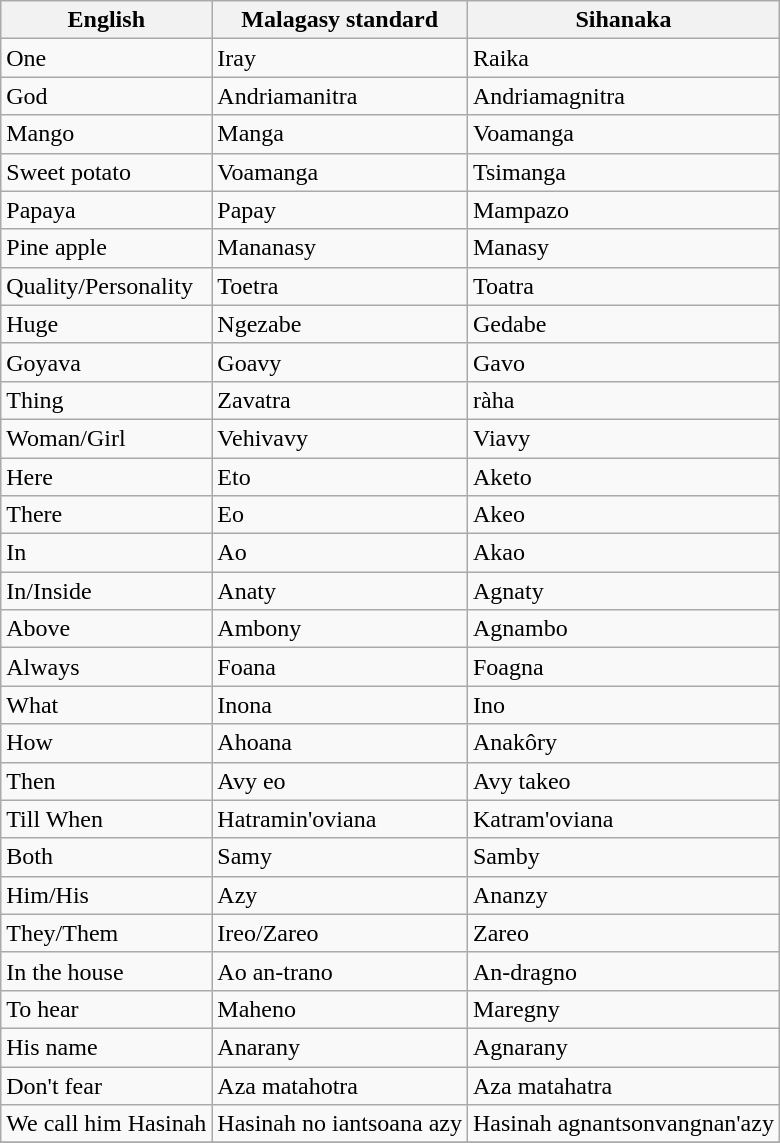<table class="wikitable sortable">
<tr>
<th>English</th>
<th>Malagasy standard</th>
<th>Sihanaka</th>
</tr>
<tr>
<td>One</td>
<td>Iray</td>
<td>Raika</td>
</tr>
<tr>
<td>God</td>
<td>Andriamanitra</td>
<td>Andriamagnitra</td>
</tr>
<tr>
<td>Mango</td>
<td>Manga</td>
<td>Voamanga</td>
</tr>
<tr>
<td>Sweet potato</td>
<td>Voamanga</td>
<td>Tsimanga</td>
</tr>
<tr>
<td>Papaya</td>
<td>Papay</td>
<td>Mampazo</td>
</tr>
<tr>
<td>Pine apple</td>
<td>Mananasy</td>
<td>Manasy</td>
</tr>
<tr>
<td>Quality/Personality</td>
<td>Toetra</td>
<td>Toatra</td>
</tr>
<tr>
<td>Huge</td>
<td>Ngezabe</td>
<td>Gedabe</td>
</tr>
<tr>
<td>Goyava</td>
<td>Goavy</td>
<td>Gavo</td>
</tr>
<tr>
<td>Thing</td>
<td>Zavatra</td>
<td>ràha</td>
</tr>
<tr>
<td>Woman/Girl</td>
<td>Vehivavy</td>
<td>Viavy</td>
</tr>
<tr>
<td>Here</td>
<td>Eto</td>
<td>Aketo</td>
</tr>
<tr>
<td>There</td>
<td>Eo</td>
<td>Akeo</td>
</tr>
<tr>
<td>In</td>
<td>Ao</td>
<td>Akao</td>
</tr>
<tr>
<td>In/Inside</td>
<td>Anaty</td>
<td>Agnaty</td>
</tr>
<tr>
<td>Above</td>
<td>Ambony</td>
<td>Agnambo</td>
</tr>
<tr>
<td>Always</td>
<td>Foana</td>
<td>Foagna</td>
</tr>
<tr>
<td>What</td>
<td>Inona</td>
<td>Ino</td>
</tr>
<tr>
<td>How</td>
<td>Ahoana</td>
<td>Anakôry</td>
</tr>
<tr>
<td>Then</td>
<td>Avy eo</td>
<td>Avy takeo</td>
</tr>
<tr>
<td>Till When</td>
<td>Hatramin'oviana</td>
<td>Katram'oviana</td>
</tr>
<tr>
<td>Both</td>
<td>Samy</td>
<td>Samby</td>
</tr>
<tr>
<td>Him/His</td>
<td>Azy</td>
<td>Ananzy</td>
</tr>
<tr>
<td>They/Them</td>
<td>Ireo/Zareo</td>
<td>Zareo</td>
</tr>
<tr>
<td>In the house</td>
<td>Ao an-trano</td>
<td>An-dragno</td>
</tr>
<tr>
<td>To hear</td>
<td>Maheno</td>
<td>Maregny</td>
</tr>
<tr>
<td>His name</td>
<td>Anarany</td>
<td>Agnarany</td>
</tr>
<tr>
<td>Don't fear</td>
<td>Aza matahotra</td>
<td>Aza matahatra</td>
</tr>
<tr>
<td>We call him Hasinah</td>
<td>Hasinah no iantsoana azy</td>
<td>Hasinah agnantsonvangnan'azy</td>
</tr>
<tr>
</tr>
</table>
